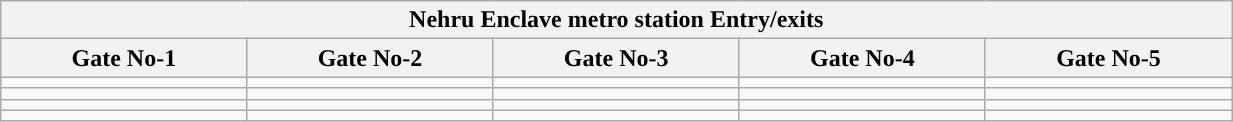<table class="wikitable" style="text-align: center;" width="65%">
<tr>
<th align="center" colspan="5" style="background:#"><span>Nehru Enclave metro station Entry/exits</span></th>
</tr>
<tr>
<th style="width:15%;">Gate No-1 </th>
<th style="width:15%;">Gate No-2 </th>
<th style="width:15%;">Gate No-3 </th>
<th style="width:15%;">Gate No-4</th>
<th style="width:15%;">Gate No-5 </th>
</tr>
<tr>
<td></td>
<td></td>
<td></td>
<td></td>
<td></td>
</tr>
<tr>
<td></td>
<td></td>
<td></td>
<td></td>
<td></td>
</tr>
<tr>
<td></td>
<td></td>
<td></td>
<td></td>
<td></td>
</tr>
<tr>
<td></td>
<td></td>
<td></td>
<td></td>
<td></td>
</tr>
</table>
